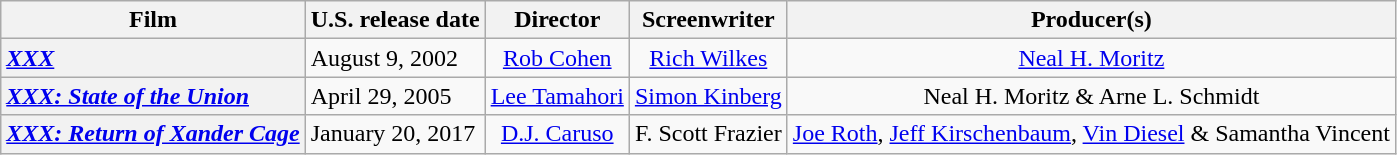<table class="wikitable plainrowheaders" style="text-align: center;">
<tr>
<th>Film</th>
<th>U.S. release date</th>
<th>Director</th>
<th>Screenwriter</th>
<th>Producer(s)</th>
</tr>
<tr>
<th scope="row" style="text-align:left"><em><a href='#'>XXX</a></em></th>
<td style="text-align:left">August 9, 2002</td>
<td><a href='#'>Rob Cohen</a></td>
<td><a href='#'>Rich Wilkes</a></td>
<td><a href='#'>Neal H. Moritz</a></td>
</tr>
<tr>
<th scope="row" style="text-align:left"><em><a href='#'>XXX: State of the Union</a></em></th>
<td style="text-align:left">April 29, 2005</td>
<td><a href='#'>Lee Tamahori</a></td>
<td><a href='#'>Simon Kinberg</a></td>
<td>Neal H. Moritz & Arne L. Schmidt</td>
</tr>
<tr>
<th scope="row" style="text-align:left"><em><a href='#'>XXX: Return of Xander Cage</a></em></th>
<td style="text-align:left">January 20, 2017</td>
<td><a href='#'>D.J. Caruso</a></td>
<td>F. Scott Frazier</td>
<td><a href='#'>Joe Roth</a>, <a href='#'>Jeff Kirschenbaum</a>, <a href='#'>Vin Diesel</a> & Samantha Vincent</td>
</tr>
</table>
